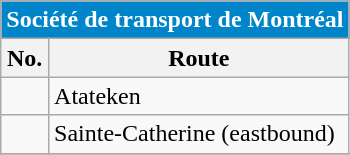<table align=center class="wikitable">
<tr>
<th style="background: #0085CA; font-size:100%; color:#FFFFFF;"colspan="4">Société de transport de Montréal</th>
</tr>
<tr>
<th>No.</th>
<th>Route</th>
</tr>
<tr>
<td></td>
<td>Atateken</td>
</tr>
<tr>
<td {{Avoid wrap> </td>
<td>Sainte-Catherine (eastbound)</td>
</tr>
<tr>
</tr>
</table>
